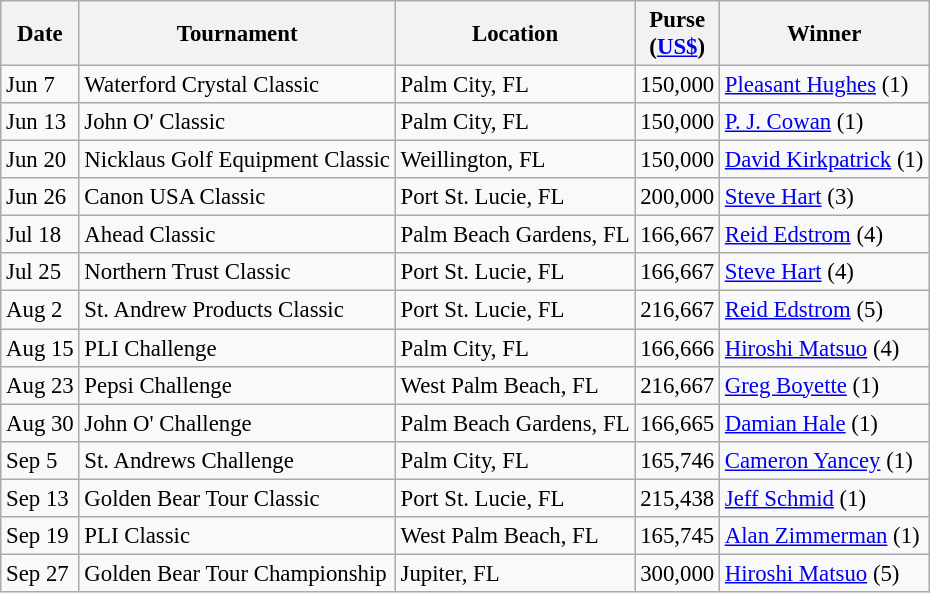<table class="wikitable" style="font-size:95%">
<tr>
<th>Date</th>
<th>Tournament</th>
<th>Location</th>
<th>Purse<br>(<a href='#'>US$</a>)</th>
<th>Winner</th>
</tr>
<tr>
<td>Jun 7</td>
<td>Waterford Crystal Classic</td>
<td>Palm City, FL</td>
<td align=right>150,000</td>
<td> <a href='#'>Pleasant Hughes</a> (1)</td>
</tr>
<tr>
<td>Jun 13</td>
<td>John O' Classic</td>
<td>Palm City, FL</td>
<td align=right>150,000</td>
<td> <a href='#'>P. J. Cowan</a> (1)</td>
</tr>
<tr>
<td>Jun 20</td>
<td>Nicklaus Golf Equipment Classic</td>
<td>Weillington, FL</td>
<td align=right>150,000</td>
<td> <a href='#'>David Kirkpatrick</a> (1)</td>
</tr>
<tr>
<td>Jun 26</td>
<td>Canon USA Classic</td>
<td>Port St. Lucie, FL</td>
<td align=right>200,000</td>
<td> <a href='#'>Steve Hart</a> (3)</td>
</tr>
<tr>
<td>Jul 18</td>
<td>Ahead Classic</td>
<td>Palm Beach Gardens, FL</td>
<td align=right>166,667</td>
<td> <a href='#'>Reid Edstrom</a> (4)</td>
</tr>
<tr>
<td>Jul 25</td>
<td>Northern Trust Classic</td>
<td>Port St. Lucie, FL</td>
<td align=right>166,667</td>
<td> <a href='#'>Steve Hart</a> (4)</td>
</tr>
<tr>
<td>Aug 2</td>
<td>St. Andrew Products Classic</td>
<td>Port St. Lucie, FL</td>
<td align=right>216,667</td>
<td> <a href='#'>Reid Edstrom</a> (5)</td>
</tr>
<tr>
<td>Aug 15</td>
<td>PLI Challenge</td>
<td>Palm City, FL</td>
<td align=right>166,666</td>
<td> <a href='#'>Hiroshi Matsuo</a> (4)</td>
</tr>
<tr>
<td>Aug 23</td>
<td>Pepsi Challenge</td>
<td>West Palm Beach, FL</td>
<td align=right>216,667</td>
<td> <a href='#'>Greg Boyette</a> (1)</td>
</tr>
<tr>
<td>Aug 30</td>
<td>John O' Challenge</td>
<td>Palm Beach Gardens, FL</td>
<td align=right>166,665</td>
<td> <a href='#'>Damian Hale</a> (1)</td>
</tr>
<tr>
<td>Sep 5</td>
<td>St. Andrews Challenge</td>
<td>Palm City, FL</td>
<td align=right>165,746</td>
<td> <a href='#'>Cameron Yancey</a> (1)</td>
</tr>
<tr>
<td>Sep 13</td>
<td>Golden Bear Tour Classic</td>
<td>Port St. Lucie, FL</td>
<td align=right>215,438</td>
<td> <a href='#'>Jeff Schmid</a> (1)</td>
</tr>
<tr>
<td>Sep 19</td>
<td>PLI Classic</td>
<td>West Palm Beach, FL</td>
<td align=right>165,745</td>
<td> <a href='#'>Alan Zimmerman</a> (1)</td>
</tr>
<tr>
<td>Sep 27</td>
<td>Golden Bear Tour Championship</td>
<td>Jupiter, FL</td>
<td align=right>300,000</td>
<td> <a href='#'>Hiroshi Matsuo</a> (5)</td>
</tr>
</table>
